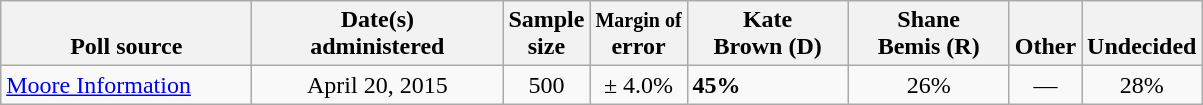<table class="wikitable">
<tr valign= bottom>
<th style="width:160px;">Poll source</th>
<th style="width:160px;">Date(s)<br>administered</th>
<th class=small>Sample<br>size</th>
<th><small>Margin of</small><br>error</th>
<th style="width:100px;">Kate<br>Brown (D)</th>
<th style="width:100px;">Shane<br>Bemis (R)</th>
<th>Other</th>
<th>Undecided</th>
</tr>
<tr>
<td><a href='#'>Moore Information</a></td>
<td align=center>April 20, 2015</td>
<td align=center>500</td>
<td align=center>± 4.0%</td>
<td><strong>45%</strong></td>
<td align=center>26%</td>
<td align=center>—</td>
<td align=center>28%</td>
</tr>
</table>
